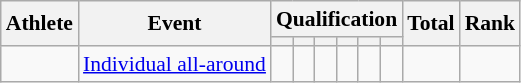<table class="wikitable" style="font-size:90%">
<tr>
<th rowspan=2>Athlete</th>
<th rowspan=2>Event</th>
<th colspan=6>Qualification</th>
<th rowspan=2>Total</th>
<th rowspan=2>Rank</th>
</tr>
<tr style="font-size:95%">
<th></th>
<th></th>
<th></th>
<th></th>
<th></th>
<th></th>
</tr>
<tr align=center>
<td align=left></td>
<td align=left><a href='#'>Individual all-around</a></td>
<td></td>
<td></td>
<td></td>
<td></td>
<td></td>
<td></td>
<td></td>
<td></td>
</tr>
</table>
